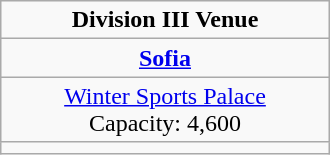<table class="wikitable floatright" style="text-align:center;" width=220px>
<tr>
<td><strong>Division III Venue</strong></td>
</tr>
<tr>
<td width=220px><strong><a href='#'>Sofia</a></strong></td>
</tr>
<tr>
<td><a href='#'>Winter Sports Palace</a><br>Capacity: 4,600</td>
</tr>
<tr>
<td></td>
</tr>
</table>
